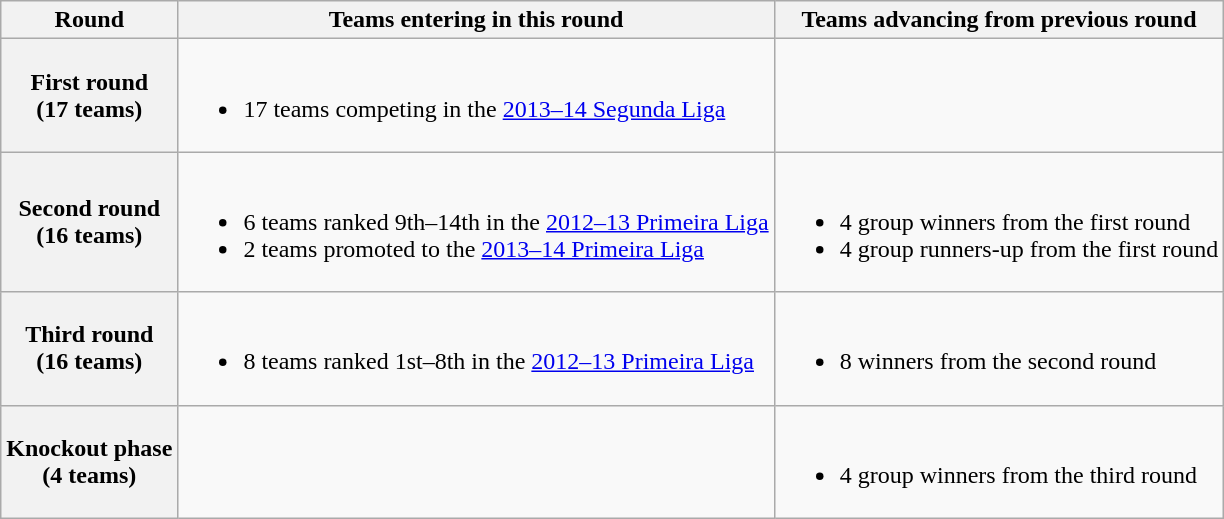<table class="wikitable">
<tr>
<th>Round</th>
<th>Teams entering in this round</th>
<th>Teams advancing from previous round</th>
</tr>
<tr>
<th>First round<br>(17 teams)</th>
<td><br><ul><li>17 teams competing in the <a href='#'>2013–14 Segunda Liga</a></li></ul></td>
<td></td>
</tr>
<tr>
<th>Second round<br>(16 teams)</th>
<td><br><ul><li>6 teams ranked 9th–14th in the <a href='#'>2012–13 Primeira Liga</a></li><li>2 teams promoted to the <a href='#'>2013–14 Primeira Liga</a></li></ul></td>
<td><br><ul><li>4 group winners from the first round</li><li>4 group runners-up from the first round</li></ul></td>
</tr>
<tr>
<th>Third round<br>(16 teams)</th>
<td><br><ul><li>8 teams ranked 1st–8th in the <a href='#'>2012–13 Primeira Liga</a></li></ul></td>
<td><br><ul><li>8 winners from the second round</li></ul></td>
</tr>
<tr>
<th>Knockout phase<br>(4 teams)</th>
<td></td>
<td><br><ul><li>4 group winners from the third round</li></ul></td>
</tr>
</table>
